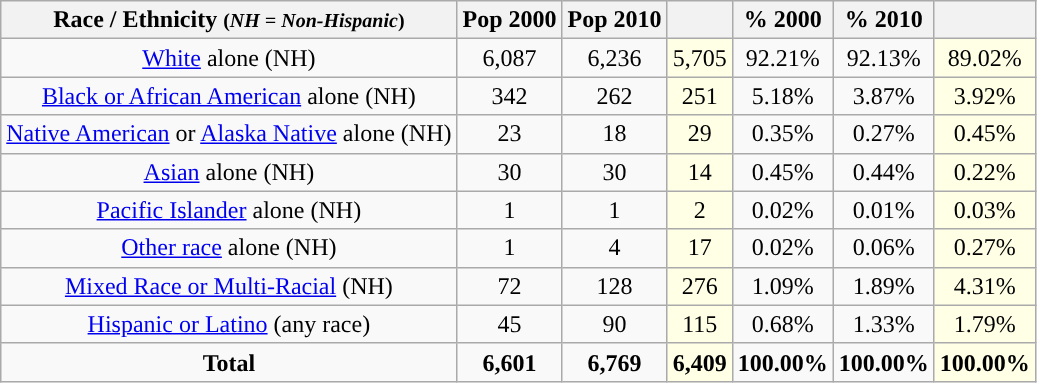<table class="wikitable" style="text-align:center;">
<tr>
<th>Race / Ethnicity <small>(<em>NH = Non-Hispanic</em>)</small></th>
<th>Pop 2000</th>
<th>Pop 2010</th>
<th></th>
<th>% 2000</th>
<th>% 2010</th>
<th></th>
</tr>
<tr>
<td><a href='#'>White</a> alone (NH)</td>
<td>6,087</td>
<td>6,236</td>
<td style='background: #ffffe6;'>5,705</td>
<td>92.21%</td>
<td>92.13%</td>
<td style='background: #ffffe6;'>89.02%</td>
</tr>
<tr>
<td><a href='#'>Black or African American</a> alone (NH)</td>
<td>342</td>
<td>262</td>
<td style='background: #ffffe6;'>251</td>
<td>5.18%</td>
<td>3.87%</td>
<td style='background: #ffffe6;'>3.92%</td>
</tr>
<tr>
<td><a href='#'>Native American</a> or <a href='#'>Alaska Native</a> alone (NH)</td>
<td>23</td>
<td>18</td>
<td style='background: #ffffe6;'>29</td>
<td>0.35%</td>
<td>0.27%</td>
<td style='background: #ffffe6;'>0.45%</td>
</tr>
<tr>
<td><a href='#'>Asian</a> alone (NH)</td>
<td>30</td>
<td>30</td>
<td style='background: #ffffe6;'>14</td>
<td>0.45%</td>
<td>0.44%</td>
<td style='background: #ffffe6;'>0.22%</td>
</tr>
<tr>
<td><a href='#'>Pacific Islander</a> alone (NH)</td>
<td>1</td>
<td>1</td>
<td style='background: #ffffe6;'>2</td>
<td>0.02%</td>
<td>0.01%</td>
<td style='background: #ffffe6;'>0.03%</td>
</tr>
<tr>
<td><a href='#'>Other race</a> alone (NH)</td>
<td>1</td>
<td>4</td>
<td style='background: #ffffe6;'>17</td>
<td>0.02%</td>
<td>0.06%</td>
<td style='background: #ffffe6;'>0.27%</td>
</tr>
<tr>
<td><a href='#'>Mixed Race or Multi-Racial</a> (NH)</td>
<td>72</td>
<td>128</td>
<td style='background: #ffffe6;'>276</td>
<td>1.09%</td>
<td>1.89%</td>
<td style='background: #ffffe6;'>4.31%</td>
</tr>
<tr>
<td><a href='#'>Hispanic or Latino</a> (any race)</td>
<td>45</td>
<td>90</td>
<td style='background: #ffffe6;'>115</td>
<td>0.68%</td>
<td>1.33%</td>
<td style='background: #ffffe6;'>1.79%</td>
</tr>
<tr>
<td><strong>Total</strong></td>
<td><strong>6,601</strong></td>
<td><strong>6,769</strong></td>
<td style='background: #ffffe6;'><strong>6,409</strong></td>
<td><strong>100.00%</strong></td>
<td><strong>100.00%</strong></td>
<td style='background: #ffffe6;'><strong>100.00%</strong></td>
</tr>
</table>
